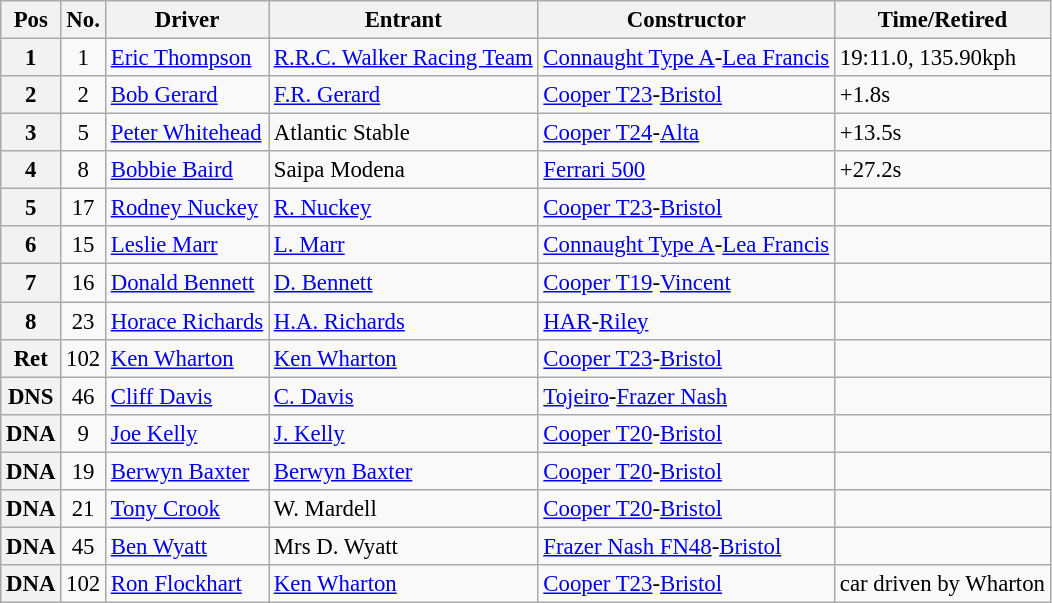<table class="wikitable" style="font-size: 95%;">
<tr>
<th>Pos</th>
<th>No.</th>
<th>Driver</th>
<th>Entrant</th>
<th>Constructor</th>
<th>Time/Retired</th>
</tr>
<tr>
<th>1</th>
<td style="text-align:center">1</td>
<td> <a href='#'>Eric Thompson</a></td>
<td><a href='#'>R.R.C. Walker Racing Team</a></td>
<td><a href='#'>Connaught Type A</a>-<a href='#'>Lea Francis</a></td>
<td>19:11.0, 135.90kph</td>
</tr>
<tr>
<th>2</th>
<td style="text-align:center">2</td>
<td> <a href='#'>Bob Gerard</a></td>
<td><a href='#'>F.R. Gerard</a></td>
<td><a href='#'>Cooper T23</a>-<a href='#'>Bristol</a></td>
<td>+1.8s</td>
</tr>
<tr>
<th>3</th>
<td style="text-align:center">5</td>
<td> <a href='#'>Peter Whitehead</a></td>
<td>Atlantic Stable</td>
<td><a href='#'>Cooper T24</a>-<a href='#'>Alta</a></td>
<td>+13.5s</td>
</tr>
<tr>
<th>4</th>
<td style="text-align:center">8</td>
<td> <a href='#'>Bobbie Baird</a></td>
<td>Saipa Modena</td>
<td><a href='#'>Ferrari 500</a></td>
<td>+27.2s</td>
</tr>
<tr>
<th>5</th>
<td style="text-align:center">17</td>
<td> <a href='#'>Rodney Nuckey</a></td>
<td><a href='#'>R. Nuckey</a></td>
<td><a href='#'>Cooper T23</a>-<a href='#'>Bristol</a></td>
<td></td>
</tr>
<tr>
<th>6</th>
<td style="text-align:center">15</td>
<td> <a href='#'>Leslie Marr</a></td>
<td><a href='#'>L. Marr</a></td>
<td><a href='#'>Connaught Type A</a>-<a href='#'>Lea Francis</a></td>
<td></td>
</tr>
<tr>
<th>7</th>
<td style="text-align:center">16</td>
<td> <a href='#'>Donald Bennett</a></td>
<td><a href='#'>D. Bennett</a></td>
<td><a href='#'>Cooper T19</a>-<a href='#'>Vincent</a></td>
<td></td>
</tr>
<tr>
<th>8</th>
<td style="text-align:center">23</td>
<td> <a href='#'>Horace Richards</a></td>
<td><a href='#'>H.A. Richards</a></td>
<td><a href='#'>HAR</a>-<a href='#'>Riley</a></td>
<td></td>
</tr>
<tr>
<th>Ret</th>
<td style="text-align:center">102</td>
<td> <a href='#'>Ken Wharton</a></td>
<td><a href='#'>Ken Wharton</a></td>
<td><a href='#'>Cooper T23</a>-<a href='#'>Bristol</a></td>
<td></td>
</tr>
<tr>
<th>DNS</th>
<td style="text-align:center">46</td>
<td> <a href='#'>Cliff Davis</a></td>
<td><a href='#'>C. Davis</a></td>
<td><a href='#'>Tojeiro</a>-<a href='#'>Frazer Nash</a></td>
<td></td>
</tr>
<tr>
<th>DNA</th>
<td style="text-align:center">9</td>
<td> <a href='#'>Joe Kelly</a></td>
<td><a href='#'>J. Kelly</a></td>
<td><a href='#'>Cooper T20</a>-<a href='#'>Bristol</a></td>
<td></td>
</tr>
<tr>
<th>DNA</th>
<td style="text-align:center">19</td>
<td> <a href='#'>Berwyn Baxter</a></td>
<td><a href='#'>Berwyn Baxter</a></td>
<td><a href='#'>Cooper T20</a>-<a href='#'>Bristol</a></td>
<td></td>
</tr>
<tr>
<th>DNA</th>
<td style="text-align:center">21</td>
<td> <a href='#'>Tony Crook</a></td>
<td>W. Mardell</td>
<td><a href='#'>Cooper T20</a>-<a href='#'>Bristol</a></td>
<td></td>
</tr>
<tr>
<th>DNA</th>
<td style="text-align:center">45</td>
<td> <a href='#'>Ben Wyatt</a></td>
<td>Mrs D. Wyatt</td>
<td><a href='#'>Frazer Nash FN48</a>-<a href='#'>Bristol</a></td>
<td></td>
</tr>
<tr>
<th>DNA</th>
<td style="text-align:center">102</td>
<td> <a href='#'>Ron Flockhart</a></td>
<td><a href='#'>Ken Wharton</a></td>
<td><a href='#'>Cooper T23</a>-<a href='#'>Bristol</a></td>
<td>car driven by Wharton</td>
</tr>
</table>
